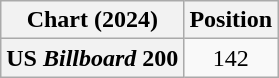<table class="wikitable sortable plainrowheaders">
<tr>
<th scope="col">Chart (2024)</th>
<th scope="col">Position</th>
</tr>
<tr>
<th scope="row">US <em>Billboard</em> 200</th>
<td style="text-align:center;">142</td>
</tr>
</table>
